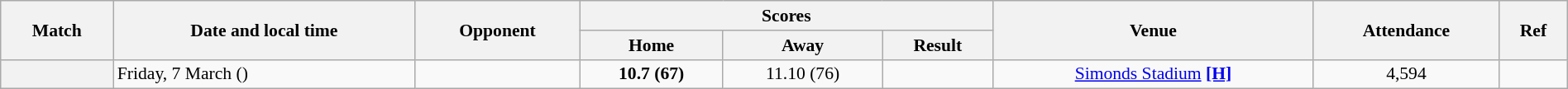<table class="wikitable plainrowheaders" style="font-size:90%; width:100%; text-align:center;">
<tr>
<th scope="col" rowspan=2>Match</th>
<th scope="col" rowspan=2>Date and local time</th>
<th scope="col" rowspan=2>Opponent</th>
<th scope="col" colspan=3>Scores</th>
<th scope="col" rowspan=2>Venue</th>
<th scope="col" rowspan=2>Attendance</th>
<th scope="col" rowspan=2>Ref</th>
</tr>
<tr>
<th scope="col">Home</th>
<th scope="col">Away</th>
<th scope="col">Result</th>
</tr>
<tr>
<th scope="row"></th>
<td align=left>Friday, 7 March ()</td>
<td align=left></td>
<td><strong>10.7 (67)</strong></td>
<td>11.10 (76)</td>
<td></td>
<td><a href='#'>Simonds Stadium</a> <span></span><a href='#'><strong>[H]</strong></a></td>
<td>4,594</td>
<td></td>
</tr>
</table>
